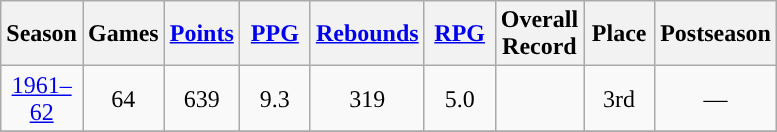<table class="wikitable sortable" style="text-align:center">
<tr>
<th width=40px>Season</th>
<th width=40px>Games</th>
<th width=40px><a href='#'>Points</a></th>
<th width=40px><a href='#'>PPG</a></th>
<th width=40px><a href='#'>Rebounds</a></th>
<th width=40px><a href='#'>RPG</a></th>
<th width=40px>Overall <br>Record</th>
<th width=40px>Place</th>
<th width=40px>Postseason</th>
</tr>
<tr>
<td><a href='#'>1961–62</a></td>
<td>64</td>
<td>639</td>
<td>9.3</td>
<td>319</td>
<td>5.0</td>
<td></td>
<td>3rd</td>
<td>—</td>
</tr>
<tr>
</tr>
</table>
